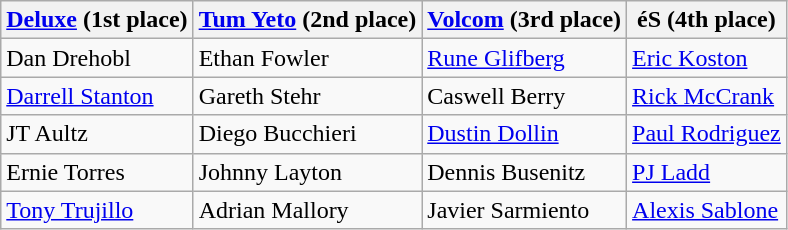<table class="wikitable">
<tr>
<th><a href='#'>Deluxe</a> (1st place)</th>
<th><a href='#'>Tum Yeto</a> (2nd place)</th>
<th><a href='#'>Volcom</a> (3rd place)</th>
<th>éS (4th place)</th>
</tr>
<tr>
<td>Dan Drehobl</td>
<td>Ethan Fowler</td>
<td><a href='#'>Rune Glifberg</a></td>
<td><a href='#'>Eric Koston</a></td>
</tr>
<tr>
<td><a href='#'>Darrell Stanton</a></td>
<td>Gareth Stehr</td>
<td>Caswell Berry</td>
<td><a href='#'>Rick McCrank</a></td>
</tr>
<tr>
<td>JT Aultz</td>
<td>Diego Bucchieri</td>
<td><a href='#'>Dustin Dollin</a></td>
<td><a href='#'>Paul Rodriguez</a></td>
</tr>
<tr>
<td>Ernie Torres</td>
<td>Johnny Layton</td>
<td>Dennis Busenitz</td>
<td><a href='#'>PJ Ladd</a></td>
</tr>
<tr>
<td><a href='#'>Tony Trujillo</a></td>
<td>Adrian Mallory</td>
<td>Javier Sarmiento</td>
<td><a href='#'>Alexis Sablone</a></td>
</tr>
</table>
